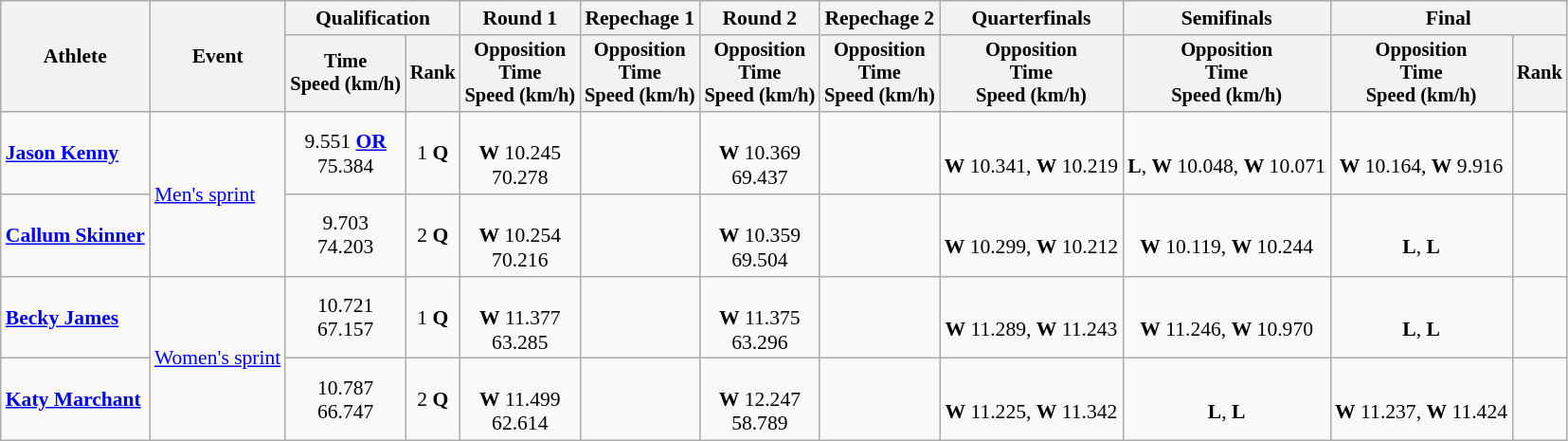<table class="wikitable" style="font-size:90%">
<tr>
<th rowspan=2>Athlete</th>
<th rowspan=2>Event</th>
<th colspan=2>Qualification</th>
<th>Round 1</th>
<th>Repechage 1</th>
<th>Round 2</th>
<th>Repechage 2</th>
<th>Quarterfinals</th>
<th>Semifinals</th>
<th colspan=2>Final</th>
</tr>
<tr style="font-size:95%">
<th>Time<br>Speed (km/h)</th>
<th>Rank</th>
<th>Opposition<br>Time<br>Speed (km/h)</th>
<th>Opposition<br>Time<br>Speed (km/h)</th>
<th>Opposition<br>Time<br>Speed (km/h)</th>
<th>Opposition<br>Time<br>Speed (km/h)</th>
<th>Opposition<br>Time<br>Speed (km/h)</th>
<th>Opposition<br>Time<br>Speed (km/h)</th>
<th>Opposition<br>Time<br>Speed (km/h)</th>
<th>Rank</th>
</tr>
<tr align=center>
<td align=left><strong><a href='#'>Jason Kenny</a></strong></td>
<td align=left rowspan=2><a href='#'>Men's sprint</a></td>
<td>9.551 <strong><a href='#'>OR</a></strong><br>75.384</td>
<td>1 <strong>Q</strong></td>
<td><br><strong>W</strong> 10.245<br>70.278</td>
<td></td>
<td><br><strong>W</strong> 10.369<br>69.437</td>
<td></td>
<td><br><strong>W</strong> 10.341, <strong>W</strong> 10.219</td>
<td><br><strong>L</strong>, <strong>W</strong> 10.048, <strong>W</strong> 10.071</td>
<td><br><strong>W</strong> 10.164, <strong>W</strong> 9.916</td>
<td></td>
</tr>
<tr align=center>
<td align=left><strong><a href='#'>Callum Skinner</a></strong></td>
<td>9.703 <br> 74.203</td>
<td>2 <strong>Q</strong></td>
<td><br><strong>W</strong> 10.254<br>70.216</td>
<td></td>
<td><br><strong>W</strong> 10.359<br>69.504</td>
<td></td>
<td><br><strong>W</strong> 10.299, <strong>W</strong> 10.212</td>
<td><br><strong>W</strong> 10.119, <strong>W</strong> 10.244</td>
<td><br><strong>L</strong>, <strong>L</strong></td>
<td></td>
</tr>
<tr align=center>
<td align=left><strong><a href='#'>Becky James</a></strong></td>
<td align=left rowspan=2><a href='#'>Women's sprint</a></td>
<td>10.721  <br> 67.157</td>
<td>1 <strong>Q</strong></td>
<td> <br> <strong>W</strong> 11.377 <br> 63.285</td>
<td></td>
<td> <br> <strong>W</strong> 11.375 <br> 63.296</td>
<td></td>
<td> <br><strong>W</strong> 11.289, <strong>W</strong> 11.243</td>
<td><br><strong>W</strong> 11.246, <strong>W</strong> 10.970</td>
<td><br><strong>L</strong>, <strong>L</strong></td>
<td></td>
</tr>
<tr align=center>
<td align=left><strong><a href='#'>Katy Marchant</a></strong></td>
<td>10.787 <br> 66.747</td>
<td>2 <strong>Q</strong></td>
<td> <br> <strong>W</strong> 11.499 <br> 62.614</td>
<td></td>
<td> <br> <strong>W</strong> 12.247 <br> 58.789</td>
<td></td>
<td> <br><strong>W</strong> 11.225, <strong>W</strong> 11.342</td>
<td><br><strong>L</strong>, <strong>L</strong></td>
<td><br><strong>W</strong> 11.237, <strong>W</strong> 11.424</td>
<td></td>
</tr>
</table>
